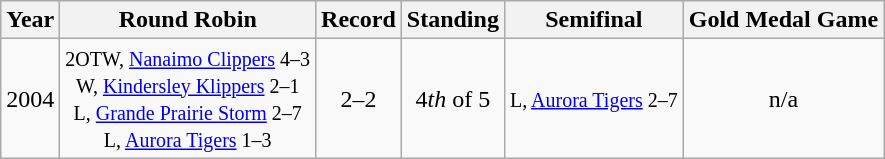<table class="wikitable" style="text-align:center;">
<tr>
<th>Year</th>
<th>Round Robin</th>
<th>Record</th>
<th>Standing</th>
<th>Semifinal</th>
<th>Gold Medal Game</th>
</tr>
<tr>
<td>2004</td>
<td><small>2OTW, <a href='#'>Nanaimo Clippers</a> 4–3<br>W, <a href='#'>Kindersley Klippers</a> 2–1<br>L, <a href='#'>Grande Prairie Storm</a> 2–7<br>L, <a href='#'>Aurora Tigers</a> 1–3</small></td>
<td>2–2</td>
<td>4<em>th</em> of 5</td>
<td><small>L, <a href='#'>Aurora Tigers</a> 2–7</small></td>
<td>n/a</td>
</tr>
</table>
